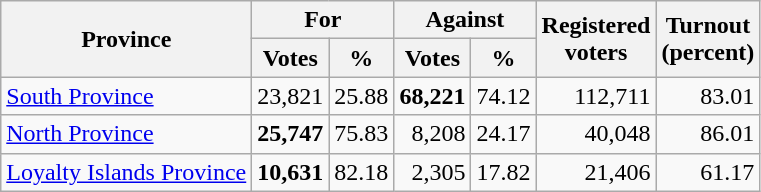<table class=wikitable style=text-align:right>
<tr>
<th rowspan=2>Province</th>
<th colspan=2>For</th>
<th colspan=2>Against</th>
<th rowspan=2>Registered<br>voters</th>
<th rowspan=2>Turnout<br>(percent)</th>
</tr>
<tr>
<th>Votes</th>
<th>%</th>
<th>Votes</th>
<th>%</th>
</tr>
<tr>
<td align=left><a href='#'>South Province</a></td>
<td>23,821</td>
<td>25.88</td>
<td><strong>68,221</strong></td>
<td>74.12</td>
<td>112,711</td>
<td>83.01</td>
</tr>
<tr>
<td align=left><a href='#'>North Province</a></td>
<td><strong>25,747</strong></td>
<td>75.83</td>
<td>8,208</td>
<td>24.17</td>
<td>40,048</td>
<td>86.01</td>
</tr>
<tr>
<td align=left><a href='#'>Loyalty Islands Province</a></td>
<td><strong>10,631</strong></td>
<td>82.18</td>
<td>2,305</td>
<td>17.82</td>
<td>21,406</td>
<td>61.17</td>
</tr>
</table>
